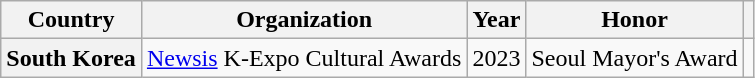<table class="wikitable plainrowheaders sortable">
<tr>
<th scope="col">Country</th>
<th scope="col">Organization</th>
<th scope="col">Year</th>
<th scope="col">Honor</th>
<th scope="col" class="unsortable"></th>
</tr>
<tr>
<th scope="row">South Korea</th>
<td><a href='#'>Newsis</a> K-Expo Cultural Awards</td>
<td style="text-align:center">2023</td>
<td>Seoul Mayor's Award</td>
<td style="text-align:center"></td>
</tr>
</table>
